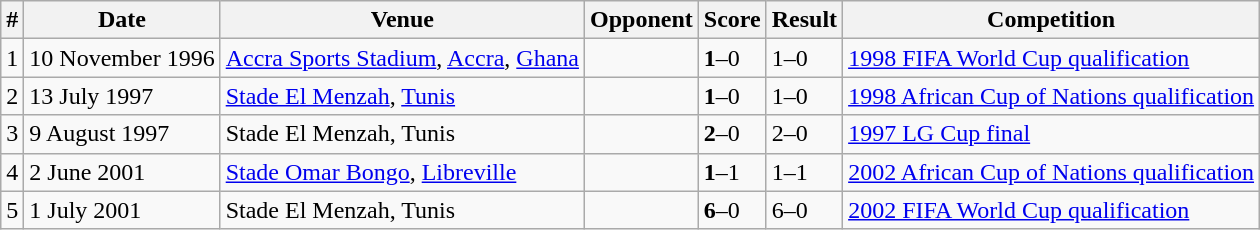<table class="wikitable" style="text-align:left;">
<tr>
<th>#</th>
<th>Date</th>
<th>Venue</th>
<th>Opponent</th>
<th>Score</th>
<th>Result</th>
<th>Competition</th>
</tr>
<tr>
<td>1</td>
<td>10 November 1996</td>
<td><a href='#'>Accra Sports Stadium</a>, <a href='#'>Accra</a>, <a href='#'>Ghana</a></td>
<td></td>
<td><strong>1</strong>–0</td>
<td>1–0</td>
<td><a href='#'>1998 FIFA World Cup qualification</a></td>
</tr>
<tr>
<td>2</td>
<td>13 July 1997</td>
<td><a href='#'>Stade El Menzah</a>, <a href='#'>Tunis</a></td>
<td></td>
<td><strong>1</strong>–0</td>
<td>1–0</td>
<td><a href='#'>1998 African Cup of Nations qualification</a></td>
</tr>
<tr>
<td>3</td>
<td>9 August 1997</td>
<td>Stade El Menzah, Tunis</td>
<td></td>
<td><strong>2</strong>–0</td>
<td>2–0</td>
<td><a href='#'>1997 LG Cup final</a></td>
</tr>
<tr>
<td>4</td>
<td>2 June 2001</td>
<td><a href='#'>Stade Omar Bongo</a>, <a href='#'>Libreville</a></td>
<td></td>
<td><strong>1</strong>–1</td>
<td>1–1</td>
<td><a href='#'>2002 African Cup of Nations qualification</a></td>
</tr>
<tr>
<td>5</td>
<td>1 July 2001</td>
<td>Stade El Menzah, Tunis</td>
<td></td>
<td><strong>6</strong>–0</td>
<td>6–0</td>
<td><a href='#'>2002 FIFA World Cup qualification</a></td>
</tr>
</table>
